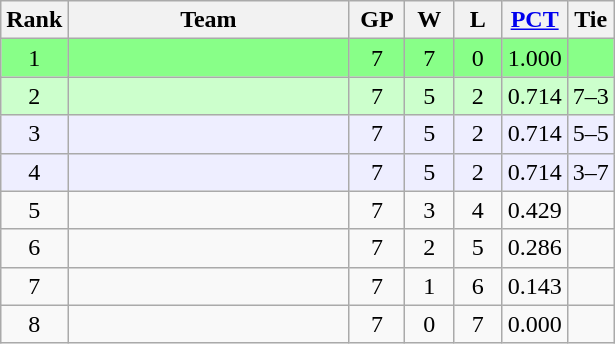<table class="wikitable" style="text-align:center">
<tr>
<th>Rank</th>
<th style="width:180px;">Team</th>
<th width=30px>GP</th>
<th width=25px>W</th>
<th width=25px>L</th>
<th width=35px><a href='#'>PCT</a></th>
<th>Tie</th>
</tr>
<tr style="background:#88ff88;">
<td>1</td>
<td align=left></td>
<td>7</td>
<td>7</td>
<td>0</td>
<td>1.000</td>
<td></td>
</tr>
<tr style="background:#cfc;">
<td>2</td>
<td align=left></td>
<td>7</td>
<td>5</td>
<td>2</td>
<td>0.714</td>
<td>7–3</td>
</tr>
<tr style="background:#eef;">
<td>3</td>
<td align=left></td>
<td>7</td>
<td>5</td>
<td>2</td>
<td>0.714</td>
<td>5–5</td>
</tr>
<tr style="background:#eef;">
<td>4</td>
<td align=left></td>
<td>7</td>
<td>5</td>
<td>2</td>
<td>0.714</td>
<td>3–7</td>
</tr>
<tr>
<td>5</td>
<td align=left></td>
<td>7</td>
<td>3</td>
<td>4</td>
<td>0.429</td>
<td></td>
</tr>
<tr>
<td>6</td>
<td align=left></td>
<td>7</td>
<td>2</td>
<td>5</td>
<td>0.286</td>
<td></td>
</tr>
<tr>
<td>7</td>
<td align=left></td>
<td>7</td>
<td>1</td>
<td>6</td>
<td>0.143</td>
<td></td>
</tr>
<tr>
<td>8</td>
<td align=left></td>
<td>7</td>
<td>0</td>
<td>7</td>
<td>0.000</td>
<td></td>
</tr>
</table>
